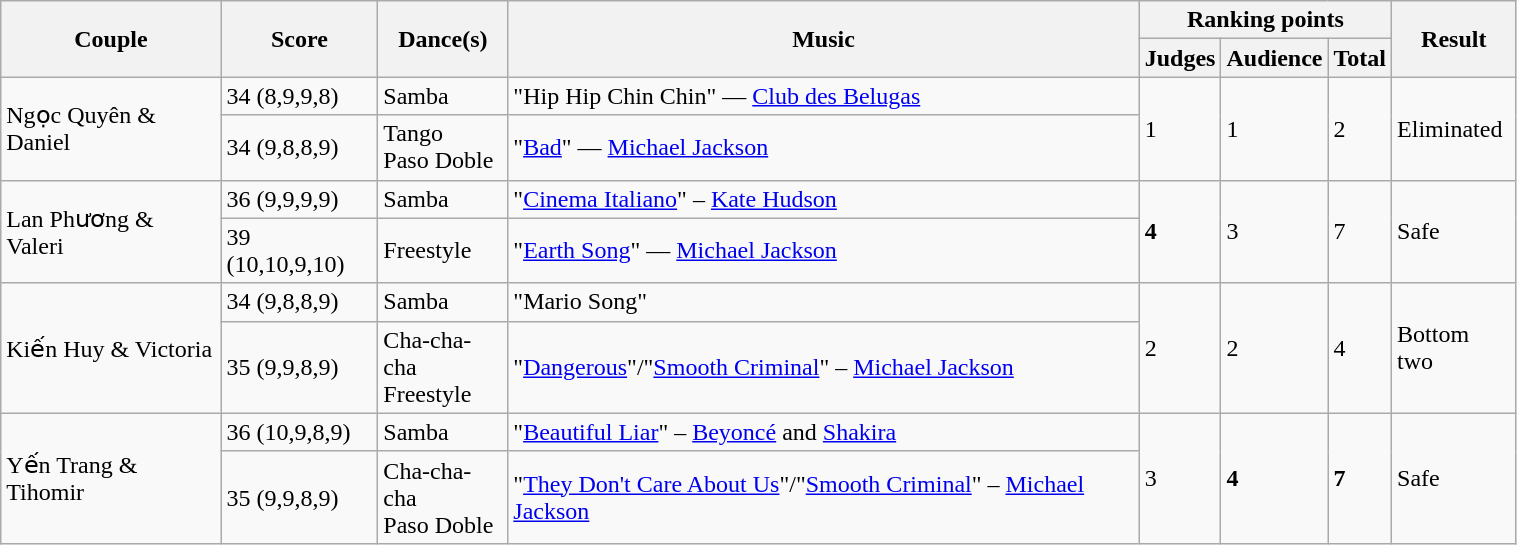<table class="wikitable" style="width:80%;">
<tr>
<th rowspan=2>Couple</th>
<th rowspan=2>Score</th>
<th rowspan=2>Dance(s)</th>
<th rowspan=2>Music</th>
<th colspan=3>Ranking points</th>
<th rowspan=2>Result</th>
</tr>
<tr>
<th>Judges</th>
<th>Audience</th>
<th>Total</th>
</tr>
<tr>
<td rowspan=2>Ngọc Quyên & Daniel</td>
<td>34 (8,9,9,8)</td>
<td>Samba</td>
<td>"Hip Hip Chin Chin" — <a href='#'>Club des Belugas</a></td>
<td rowspan=2>1</td>
<td rowspan=2>1</td>
<td rowspan=2>2</td>
<td rowspan=2>Eliminated</td>
</tr>
<tr>
<td>34 (9,8,8,9)</td>
<td>Tango<br>Paso Doble</td>
<td>"<a href='#'>Bad</a>" — <a href='#'>Michael Jackson</a></td>
</tr>
<tr>
<td rowspan=2>Lan Phương & Valeri</td>
<td>36 (9,9,9,9)</td>
<td>Samba</td>
<td>"<a href='#'>Cinema Italiano</a>" – <a href='#'>Kate Hudson</a></td>
<td rowspan=2><strong>4</strong></td>
<td rowspan=2>3</td>
<td rowspan=2>7</td>
<td rowspan=2>Safe</td>
</tr>
<tr>
<td>39 (10,10,9,10)</td>
<td>Freestyle</td>
<td>"<a href='#'>Earth Song</a>" — <a href='#'>Michael Jackson</a></td>
</tr>
<tr>
<td rowspan=2>Kiến Huy & Victoria</td>
<td>34 (9,8,8,9)</td>
<td>Samba</td>
<td>"Mario Song"</td>
<td rowspan=2>2</td>
<td rowspan=2>2</td>
<td rowspan=2>4</td>
<td rowspan=2>Bottom two</td>
</tr>
<tr>
<td>35 (9,9,8,9)</td>
<td>Cha-cha-cha<br>Freestyle</td>
<td>"<a href='#'>Dangerous</a>"/"<a href='#'>Smooth Criminal</a>" – <a href='#'>Michael Jackson</a></td>
</tr>
<tr>
<td rowspan=2>Yến Trang & Tihomir</td>
<td>36 (10,9,8,9)</td>
<td>Samba</td>
<td>"<a href='#'>Beautiful Liar</a>" – <a href='#'>Beyoncé</a> and <a href='#'>Shakira</a></td>
<td rowspan=2>3</td>
<td rowspan=2><strong>4</strong></td>
<td rowspan=2><strong>7</strong></td>
<td rowspan=2>Safe</td>
</tr>
<tr>
<td>35 (9,9,8,9)</td>
<td>Cha-cha-cha<br>Paso Doble</td>
<td>"<a href='#'>They Don't Care About Us</a>"/"<a href='#'>Smooth Criminal</a>" – <a href='#'>Michael Jackson</a></td>
</tr>
</table>
